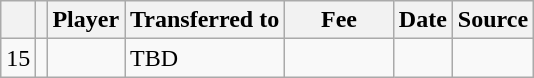<table class="wikitable plainrowheaders sortable">
<tr>
<th></th>
<th></th>
<th scope=col>Player</th>
<th>Transferred to</th>
<th !scope=col; style="width: 65px;">Fee</th>
<th scope=col>Date</th>
<th scope=col>Source</th>
</tr>
<tr>
<td align=center>15</td>
<td align=center></td>
<td></td>
<td>TBD</td>
<td></td>
<td></td>
<td></td>
</tr>
</table>
